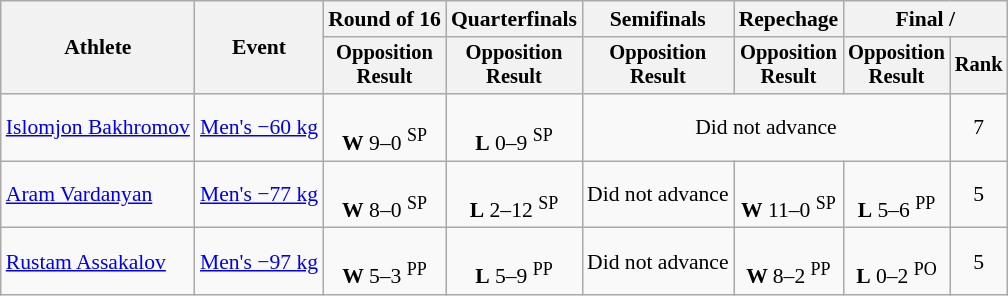<table class="wikitable" style="font-size:90%">
<tr>
<th rowspan=2>Athlete</th>
<th rowspan=2>Event</th>
<th>Round of 16</th>
<th>Quarterfinals</th>
<th>Semifinals</th>
<th>Repechage</th>
<th colspan=2>Final / </th>
</tr>
<tr style="font-size: 95%">
<th>Opposition<br>Result</th>
<th>Opposition<br>Result</th>
<th>Opposition<br>Result</th>
<th>Opposition<br>Result</th>
<th>Opposition<br>Result</th>
<th>Rank</th>
</tr>
<tr align=center>
<td align=left><a href='#'>Islomjon Bakhromov</a></td>
<td align=left><a href='#'>Men's −60 kg</a></td>
<td><br><strong>W</strong> 9–0 <sup>SP</sup></td>
<td><br><strong>L</strong> 0–9 <sup>SP</sup></td>
<td colspan=3 rowspan=1>Did not advance</td>
<td>7</td>
</tr>
<tr align=center>
<td align=left><a href='#'>Aram Vardanyan</a></td>
<td align=left><a href='#'>Men's −77 kg</a></td>
<td><br><strong>W</strong> 8–0 <sup>SP</sup></td>
<td><br><strong>L</strong> 2–12 <sup>SP</sup></td>
<td>Did not advance</td>
<td><br><strong>W</strong> 11–0 <sup>SP</sup></td>
<td><br><strong>L</strong> 5–6 <sup>PP</sup></td>
<td>5</td>
</tr>
<tr align=center>
<td align=left><a href='#'>Rustam Assakalov</a></td>
<td align=left><a href='#'>Men's −97 kg</a></td>
<td><br><strong>W </strong> 5–3 <sup>PP</sup></td>
<td><br><strong>L</strong> 5–9 <sup>PP</sup></td>
<td>Did not advance</td>
<td><br><strong>W </strong> 8–2 <sup>PP</sup></td>
<td><br> <strong>L</strong> 0–2 <sup>PO</sup></td>
<td>5</td>
</tr>
</table>
